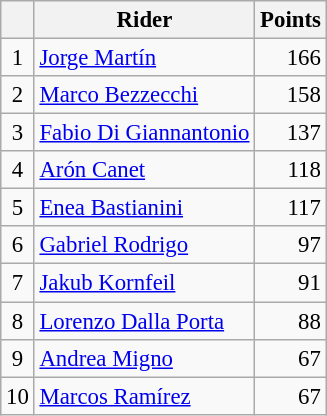<table class="wikitable" style="font-size: 95%;">
<tr>
<th></th>
<th>Rider</th>
<th>Points</th>
</tr>
<tr>
<td align=center>1</td>
<td> <a href='#'>Jorge Martín</a></td>
<td align=right>166</td>
</tr>
<tr>
<td align=center>2</td>
<td> <a href='#'>Marco Bezzecchi</a></td>
<td align=right>158</td>
</tr>
<tr>
<td align=center>3</td>
<td> <a href='#'>Fabio Di Giannantonio</a></td>
<td align=right>137</td>
</tr>
<tr>
<td align=center>4</td>
<td> <a href='#'>Arón Canet</a></td>
<td align=right>118</td>
</tr>
<tr>
<td align=center>5</td>
<td> <a href='#'>Enea Bastianini</a></td>
<td align=right>117</td>
</tr>
<tr>
<td align=center>6</td>
<td> <a href='#'>Gabriel Rodrigo</a></td>
<td align=right>97</td>
</tr>
<tr>
<td align=center>7</td>
<td> <a href='#'>Jakub Kornfeil</a></td>
<td align=right>91</td>
</tr>
<tr>
<td align=center>8</td>
<td> <a href='#'>Lorenzo Dalla Porta</a></td>
<td align=right>88</td>
</tr>
<tr>
<td align=center>9</td>
<td> <a href='#'>Andrea Migno</a></td>
<td align=right>67</td>
</tr>
<tr>
<td align=center>10</td>
<td> <a href='#'>Marcos Ramírez</a></td>
<td align=right>67</td>
</tr>
</table>
